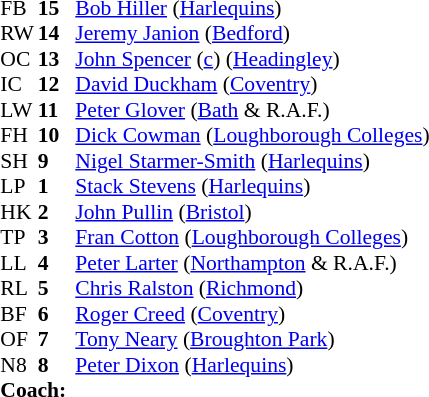<table style="font-size:90%; margin:0.2em auto;" cellspacing="0" cellpadding="0">
<tr>
<th width="25"></th>
<th width="25"></th>
</tr>
<tr>
<td>FB</td>
<td><strong>15</strong></td>
<td><a href='#'>Bob Hiller</a> (<a href='#'>Harlequins</a>)</td>
</tr>
<tr>
<td>RW</td>
<td><strong>14</strong></td>
<td><a href='#'>Jeremy Janion</a> (<a href='#'>Bedford</a>)</td>
</tr>
<tr>
<td>OC</td>
<td><strong>13</strong></td>
<td><a href='#'>John Spencer</a> (<a href='#'>c</a>) (<a href='#'>Headingley</a>)</td>
</tr>
<tr>
<td>IC</td>
<td><strong>12</strong></td>
<td><a href='#'>David Duckham</a> (<a href='#'>Coventry</a>)</td>
</tr>
<tr>
<td>LW</td>
<td><strong>11</strong></td>
<td><a href='#'>Peter Glover</a> (<a href='#'>Bath</a> & R.A.F.)</td>
</tr>
<tr>
<td>FH</td>
<td><strong>10</strong></td>
<td><a href='#'>Dick Cowman</a> (<a href='#'>Loughborough Colleges</a>)</td>
</tr>
<tr>
<td>SH</td>
<td><strong>9</strong></td>
<td><a href='#'>Nigel Starmer-Smith</a> (<a href='#'>Harlequins</a>)</td>
</tr>
<tr>
<td>LP</td>
<td><strong>1</strong></td>
<td><a href='#'>Stack Stevens</a> (<a href='#'>Harlequins</a>)</td>
</tr>
<tr>
<td>HK</td>
<td><strong>2</strong></td>
<td><a href='#'>John Pullin</a> (<a href='#'>Bristol</a>)</td>
</tr>
<tr>
<td>TP</td>
<td><strong>3</strong></td>
<td><a href='#'>Fran Cotton</a> (<a href='#'>Loughborough Colleges</a>)</td>
</tr>
<tr>
<td>LL</td>
<td><strong>4</strong></td>
<td><a href='#'>Peter Larter</a> (<a href='#'>Northampton</a> & R.A.F.)</td>
</tr>
<tr>
<td>RL</td>
<td><strong>5</strong></td>
<td><a href='#'>Chris Ralston</a> (<a href='#'>Richmond</a>)</td>
</tr>
<tr>
<td>BF</td>
<td><strong>6</strong></td>
<td><a href='#'>Roger Creed</a> (<a href='#'>Coventry</a>)</td>
</tr>
<tr>
<td>OF</td>
<td><strong>7</strong></td>
<td><a href='#'>Tony Neary</a> (<a href='#'>Broughton Park</a>)</td>
</tr>
<tr>
<td>N8</td>
<td><strong>8</strong></td>
<td><a href='#'>Peter Dixon</a> (<a href='#'>Harlequins</a>)</td>
</tr>
<tr>
<td colspan="3"><strong>Coach:</strong></td>
</tr>
<tr>
<td colspan="4"></td>
</tr>
</table>
